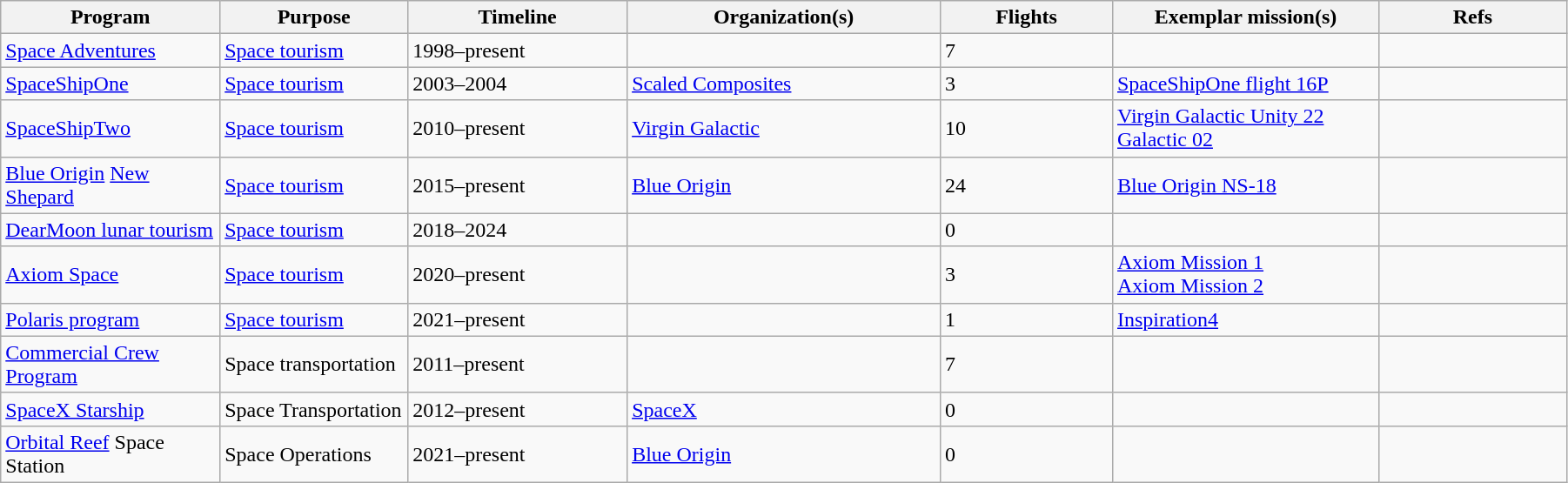<table class="wikitable sortable sticky-header" style="width:95%;">
<tr>
<th scope="col" style="width:14%;">Program</th>
<th scope="col" style="width:12%;">Purpose</th>
<th scope="col" style="width:14%;">Timeline</th>
<th scope="col" style="width:20%;">Organization(s)</th>
<th scope="col" style="width:11%;">Flights</th>
<th scope="col" style="width:17%;">Exemplar mission(s)</th>
<th>Refs</th>
</tr>
<tr>
<td><a href='#'>Space Adventures</a></td>
<td><a href='#'>Space tourism</a></td>
<td>1998–present</td>
<td></td>
<td>7</td>
<td></td>
<td></td>
</tr>
<tr>
<td><a href='#'>SpaceShipOne</a></td>
<td><a href='#'>Space tourism</a></td>
<td>2003–2004</td>
<td><a href='#'>Scaled Composites</a></td>
<td>3</td>
<td><a href='#'>SpaceShipOne flight 16P</a></td>
<td></td>
</tr>
<tr>
<td><a href='#'>SpaceShipTwo</a></td>
<td><a href='#'>Space tourism</a></td>
<td>2010–present</td>
<td><a href='#'>Virgin Galactic</a></td>
<td>10</td>
<td><a href='#'>Virgin Galactic Unity 22</a><br><a href='#'>Galactic 02</a></td>
<td></td>
</tr>
<tr>
<td><a href='#'>Blue Origin</a> <a href='#'>New Shepard</a></td>
<td><a href='#'>Space tourism</a></td>
<td>2015–present</td>
<td><a href='#'>Blue Origin</a></td>
<td>24</td>
<td><a href='#'>Blue Origin NS-18</a></td>
<td></td>
</tr>
<tr>
<td><a href='#'>DearMoon lunar tourism</a></td>
<td><a href='#'>Space tourism</a></td>
<td>2018–2024</td>
<td></td>
<td>0</td>
<td></td>
<td></td>
</tr>
<tr>
<td><a href='#'>Axiom Space</a></td>
<td><a href='#'>Space tourism</a></td>
<td>2020–present</td>
<td></td>
<td>3</td>
<td><a href='#'>Axiom Mission 1</a><br><a href='#'>Axiom Mission 2</a></td>
<td></td>
</tr>
<tr>
<td><a href='#'>Polaris program</a></td>
<td><a href='#'>Space tourism</a></td>
<td>2021–present</td>
<td></td>
<td>1</td>
<td><a href='#'>Inspiration4</a></td>
<td></td>
</tr>
<tr>
<td><a href='#'>Commercial Crew Program</a></td>
<td>Space transportation</td>
<td>2011–present</td>
<td></td>
<td>7</td>
<td></td>
<td></td>
</tr>
<tr>
<td><a href='#'>SpaceX Starship</a></td>
<td>Space Transportation</td>
<td>2012–present</td>
<td><a href='#'>SpaceX</a></td>
<td>0</td>
<td></td>
<td></td>
</tr>
<tr>
<td><a href='#'>Orbital Reef</a> Space Station</td>
<td>Space Operations</td>
<td>2021–present</td>
<td><a href='#'>Blue Origin</a></td>
<td>0</td>
<td></td>
<td></td>
</tr>
</table>
